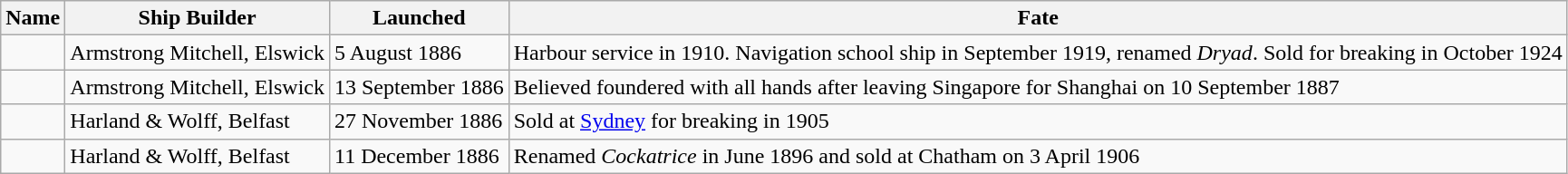<table class="wikitable" style="text-align:left">
<tr>
<th>Name</th>
<th>Ship Builder</th>
<th>Launched</th>
<th>Fate</th>
</tr>
<tr>
<td></td>
<td>Armstrong Mitchell, Elswick</td>
<td>5 August 1886</td>
<td>Harbour service in 1910. Navigation school ship in September 1919, renamed <em>Dryad</em>. Sold for breaking in October 1924</td>
</tr>
<tr>
<td></td>
<td>Armstrong Mitchell, Elswick</td>
<td>13 September 1886</td>
<td>Believed foundered with all hands after leaving Singapore for Shanghai on 10 September 1887</td>
</tr>
<tr>
<td></td>
<td>Harland & Wolff, Belfast</td>
<td>27 November 1886</td>
<td>Sold at <a href='#'>Sydney</a> for breaking in 1905</td>
</tr>
<tr>
<td></td>
<td>Harland & Wolff, Belfast</td>
<td>11 December 1886</td>
<td>Renamed <em>Cockatrice</em> in June 1896 and sold at Chatham on 3 April 1906</td>
</tr>
</table>
